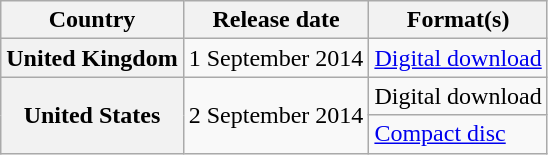<table class="wikitable plainrowheaders">
<tr>
<th scope="col">Country</th>
<th scope="col">Release date</th>
<th scope="col">Format(s)</th>
</tr>
<tr>
<th scope="row">United Kingdom</th>
<td>1 September 2014</td>
<td><a href='#'>Digital download</a></td>
</tr>
<tr>
<th scope="row" rowspan="2">United States</th>
<td rowspan="2">2 September 2014</td>
<td>Digital download</td>
</tr>
<tr>
<td><a href='#'>Compact disc</a></td>
</tr>
</table>
